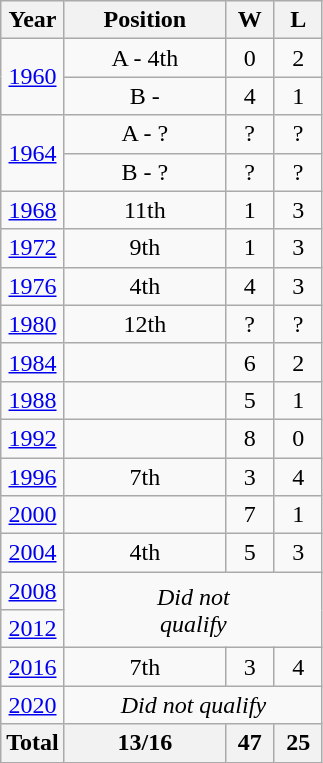<table class="wikitable" style="text-align: center;">
<tr>
<th>Year</th>
<th width="100">Position</th>
<th width="25">W</th>
<th width="25">L</th>
</tr>
<tr>
<td rowspan=2> <a href='#'>1960</a></td>
<td>A - 4th</td>
<td>0</td>
<td>2</td>
</tr>
<tr>
<td>B - </td>
<td>4</td>
<td>1</td>
</tr>
<tr>
<td rowspan=2> <a href='#'>1964</a></td>
<td>A - ?</td>
<td>?</td>
<td>?</td>
</tr>
<tr>
<td>B - ?</td>
<td>?</td>
<td>?</td>
</tr>
<tr>
<td> <a href='#'>1968</a></td>
<td>11th</td>
<td>1</td>
<td>3</td>
</tr>
<tr>
<td> <a href='#'>1972</a></td>
<td>9th</td>
<td>1</td>
<td>3</td>
</tr>
<tr>
<td> <a href='#'>1976</a></td>
<td>4th</td>
<td>4</td>
<td>3</td>
</tr>
<tr>
<td> <a href='#'>1980</a></td>
<td>12th</td>
<td>?</td>
<td>?</td>
</tr>
<tr>
<td> <a href='#'>1984</a></td>
<td></td>
<td>6</td>
<td>2</td>
</tr>
<tr>
<td> <a href='#'>1988</a></td>
<td></td>
<td>5</td>
<td>1</td>
</tr>
<tr>
<td> <a href='#'>1992</a></td>
<td></td>
<td>8</td>
<td>0</td>
</tr>
<tr>
<td> <a href='#'>1996</a></td>
<td>7th</td>
<td>3</td>
<td>4</td>
</tr>
<tr>
<td> <a href='#'>2000</a></td>
<td></td>
<td>7</td>
<td>1</td>
</tr>
<tr>
<td> <a href='#'>2004</a></td>
<td>4th</td>
<td>5</td>
<td>3</td>
</tr>
<tr>
<td> <a href='#'>2008</a></td>
<td rowspan=2 colspan=3><em>Did not<br>qualify</em></td>
</tr>
<tr>
<td> <a href='#'>2012</a></td>
</tr>
<tr>
<td> <a href='#'>2016</a></td>
<td>7th</td>
<td>3</td>
<td>4</td>
</tr>
<tr>
<td> <a href='#'>2020</a></td>
<td colspan=3><em>Did not qualify</em></td>
</tr>
<tr>
<th>Total</th>
<th>13/16</th>
<th>47</th>
<th>25</th>
</tr>
</table>
